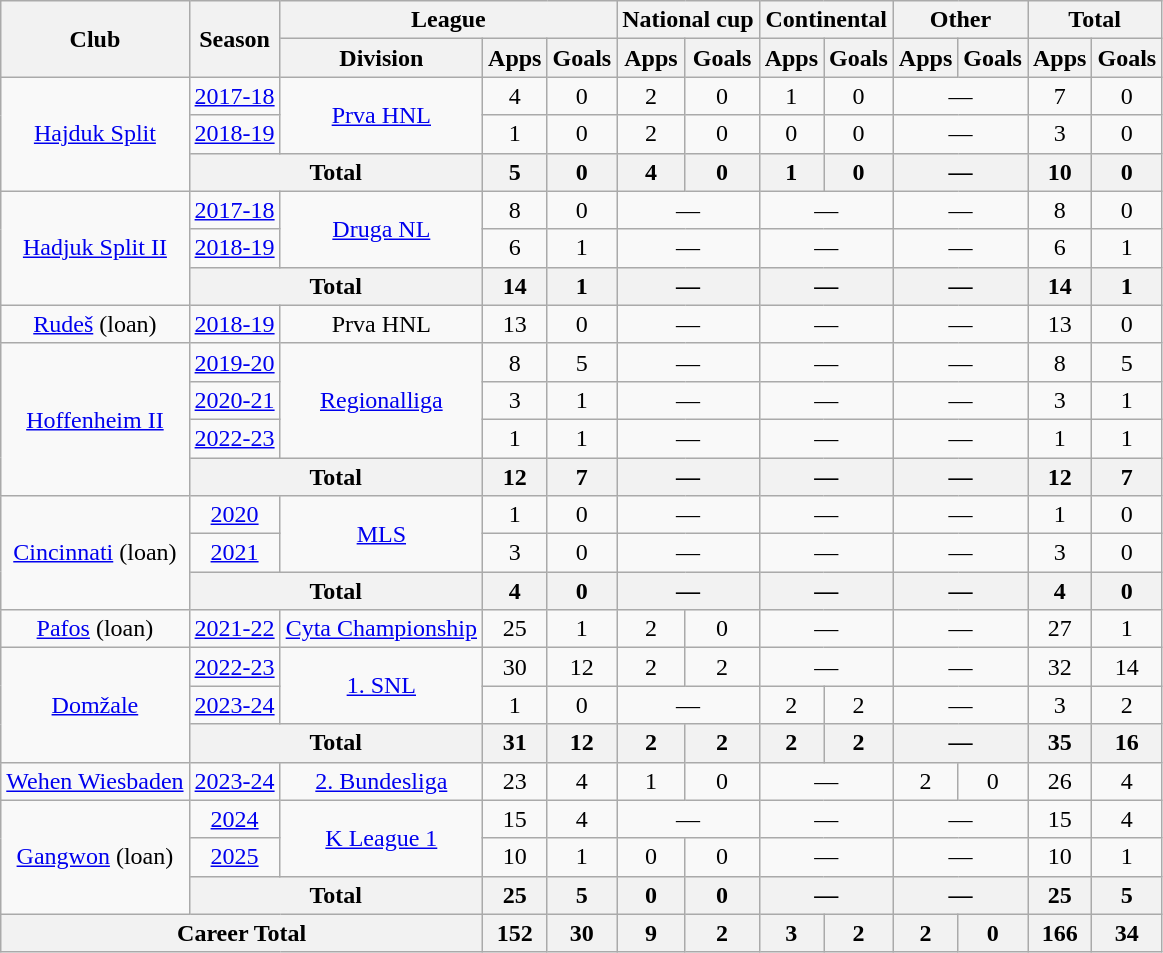<table class="wikitable" style="text-align: center;">
<tr>
<th rowspan="2">Club</th>
<th rowspan="2">Season</th>
<th colspan="3">League</th>
<th colspan="2">National cup</th>
<th colspan="2">Continental</th>
<th colspan="2">Other</th>
<th colspan="2">Total</th>
</tr>
<tr>
<th>Division</th>
<th>Apps</th>
<th>Goals</th>
<th>Apps</th>
<th>Goals</th>
<th>Apps</th>
<th>Goals</th>
<th>Apps</th>
<th>Goals</th>
<th>Apps</th>
<th>Goals</th>
</tr>
<tr>
<td rowspan="3"><a href='#'>Hajduk Split</a></td>
<td><a href='#'>2017-18</a></td>
<td rowspan="2"><a href='#'>Prva HNL</a></td>
<td>4</td>
<td>0</td>
<td>2</td>
<td>0</td>
<td>1</td>
<td>0</td>
<td colspan="2">—</td>
<td>7</td>
<td>0</td>
</tr>
<tr>
<td><a href='#'>2018-19</a></td>
<td>1</td>
<td>0</td>
<td>2</td>
<td>0</td>
<td>0</td>
<td>0</td>
<td colspan="2">—</td>
<td>3</td>
<td>0</td>
</tr>
<tr>
<th colspan="2">Total</th>
<th>5</th>
<th>0</th>
<th>4</th>
<th>0</th>
<th>1</th>
<th>0</th>
<th colspan="2">—</th>
<th>10</th>
<th>0</th>
</tr>
<tr>
<td rowspan="3"><a href='#'>Hadjuk Split II</a></td>
<td><a href='#'>2017-18</a></td>
<td rowspan="2"><a href='#'>Druga NL</a></td>
<td>8</td>
<td>0</td>
<td colspan="2">—</td>
<td colspan="2">—</td>
<td colspan="2">—</td>
<td>8</td>
<td>0</td>
</tr>
<tr>
<td><a href='#'>2018-19</a></td>
<td>6</td>
<td>1</td>
<td colspan="2">—</td>
<td colspan="2">—</td>
<td colspan="2">—</td>
<td>6</td>
<td>1</td>
</tr>
<tr>
<th colspan="2">Total</th>
<th>14</th>
<th>1</th>
<th colspan="2">—</th>
<th colspan="2">—</th>
<th colspan="2">—</th>
<th>14</th>
<th>1</th>
</tr>
<tr>
<td><a href='#'>Rudeš</a> (loan)</td>
<td><a href='#'>2018-19</a></td>
<td>Prva HNL</td>
<td>13</td>
<td>0</td>
<td colspan="2">—</td>
<td colspan="2">—</td>
<td colspan="2">—</td>
<td>13</td>
<td>0</td>
</tr>
<tr>
<td rowspan="4"><a href='#'>Hoffenheim II</a></td>
<td><a href='#'>2019-20</a></td>
<td rowspan="3"><a href='#'>Regionalliga</a></td>
<td>8</td>
<td>5</td>
<td colspan="2">—</td>
<td colspan="2">—</td>
<td colspan="2">—</td>
<td>8</td>
<td>5</td>
</tr>
<tr>
<td><a href='#'>2020-21</a></td>
<td>3</td>
<td>1</td>
<td colspan="2">—</td>
<td colspan="2">—</td>
<td colspan="2">—</td>
<td>3</td>
<td>1</td>
</tr>
<tr>
<td><a href='#'>2022-23</a></td>
<td>1</td>
<td>1</td>
<td colspan="2">—</td>
<td colspan="2">—</td>
<td colspan="2">—</td>
<td>1</td>
<td>1</td>
</tr>
<tr>
<th colspan="2">Total</th>
<th>12</th>
<th>7</th>
<th colspan="2">—</th>
<th colspan="2">—</th>
<th colspan="2">—</th>
<th>12</th>
<th>7</th>
</tr>
<tr>
<td rowspan="3"><a href='#'>Cincinnati</a> (loan)</td>
<td><a href='#'>2020</a></td>
<td rowspan="2"><a href='#'>MLS</a></td>
<td>1</td>
<td>0</td>
<td colspan="2">—</td>
<td colspan="2">—</td>
<td colspan="2">—</td>
<td>1</td>
<td>0</td>
</tr>
<tr>
<td><a href='#'>2021</a></td>
<td>3</td>
<td>0</td>
<td colspan="2">—</td>
<td colspan="2">—</td>
<td colspan="2">—</td>
<td>3</td>
<td>0</td>
</tr>
<tr>
<th colspan="2">Total</th>
<th>4</th>
<th>0</th>
<th colspan="2">—</th>
<th colspan="2">—</th>
<th colspan="2">—</th>
<th>4</th>
<th>0</th>
</tr>
<tr>
<td><a href='#'>Pafos</a> (loan)</td>
<td><a href='#'>2021-22</a></td>
<td><a href='#'>Cyta Championship</a></td>
<td>25</td>
<td>1</td>
<td>2</td>
<td>0</td>
<td colspan="2">—</td>
<td colspan="2">—</td>
<td>27</td>
<td>1</td>
</tr>
<tr>
<td rowspan="3"><a href='#'>Domžale</a></td>
<td><a href='#'>2022-23</a></td>
<td rowspan="2"><a href='#'>1. SNL</a></td>
<td>30</td>
<td>12</td>
<td>2</td>
<td>2</td>
<td colspan="2">—</td>
<td colspan="2">—</td>
<td>32</td>
<td>14</td>
</tr>
<tr>
<td><a href='#'>2023-24</a></td>
<td>1</td>
<td>0</td>
<td colspan="2">—</td>
<td>2</td>
<td>2</td>
<td colspan="2">—</td>
<td>3</td>
<td>2</td>
</tr>
<tr>
<th colspan="2">Total</th>
<th>31</th>
<th>12</th>
<th>2</th>
<th>2</th>
<th>2</th>
<th>2</th>
<th colspan="2">—</th>
<th>35</th>
<th>16</th>
</tr>
<tr>
<td><a href='#'>Wehen Wiesbaden</a></td>
<td><a href='#'>2023-24</a></td>
<td><a href='#'>2. Bundesliga</a></td>
<td>23</td>
<td>4</td>
<td>1</td>
<td>0</td>
<td colspan="2">—</td>
<td>2</td>
<td>0</td>
<td>26</td>
<td>4</td>
</tr>
<tr>
<td rowspan="3"><a href='#'>Gangwon</a> (loan)</td>
<td><a href='#'>2024</a></td>
<td rowspan="2"><a href='#'>K League 1</a></td>
<td>15</td>
<td>4</td>
<td colspan="2">—</td>
<td colspan="2">—</td>
<td colspan="2">—</td>
<td>15</td>
<td>4</td>
</tr>
<tr>
<td><a href='#'>2025</a></td>
<td>10</td>
<td>1</td>
<td>0</td>
<td>0</td>
<td colspan="2">—</td>
<td colspan="2">—</td>
<td>10</td>
<td>1</td>
</tr>
<tr>
<th colspan="2">Total</th>
<th>25</th>
<th>5</th>
<th>0</th>
<th>0</th>
<th colspan="2">—</th>
<th colspan="2">—</th>
<th>25</th>
<th>5</th>
</tr>
<tr>
<th colspan="3">Career Total</th>
<th>152</th>
<th>30</th>
<th>9</th>
<th>2</th>
<th>3</th>
<th>2</th>
<th>2</th>
<th>0</th>
<th>166</th>
<th>34</th>
</tr>
</table>
